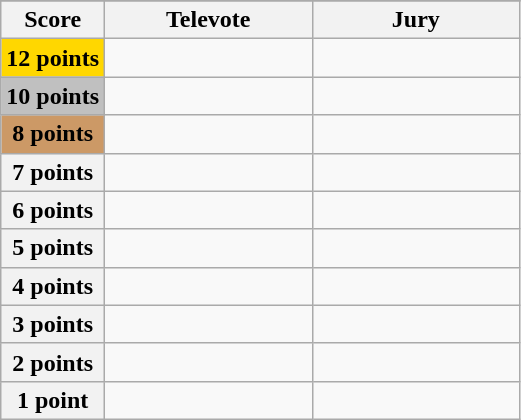<table class="wikitable">
<tr>
</tr>
<tr>
<th scope="col" width="20%">Score</th>
<th scope="col" width="40%">Televote</th>
<th scope="col" width="40%">Jury</th>
</tr>
<tr>
<th scope="row" style="background:gold">12 points</th>
<td></td>
<td></td>
</tr>
<tr>
<th scope="row" style="background:silver">10 points</th>
<td></td>
<td></td>
</tr>
<tr>
<th scope="row" style="background:#CC9966">8 points</th>
<td></td>
<td></td>
</tr>
<tr>
<th scope="row">7 points</th>
<td></td>
<td></td>
</tr>
<tr>
<th scope="row">6 points</th>
<td></td>
<td></td>
</tr>
<tr>
<th scope="row">5 points</th>
<td></td>
<td></td>
</tr>
<tr>
<th scope="row">4 points</th>
<td></td>
<td></td>
</tr>
<tr>
<th scope="row">3 points</th>
<td></td>
<td></td>
</tr>
<tr>
<th scope="row">2 points</th>
<td></td>
<td></td>
</tr>
<tr>
<th scope="row">1 point</th>
<td></td>
<td></td>
</tr>
</table>
